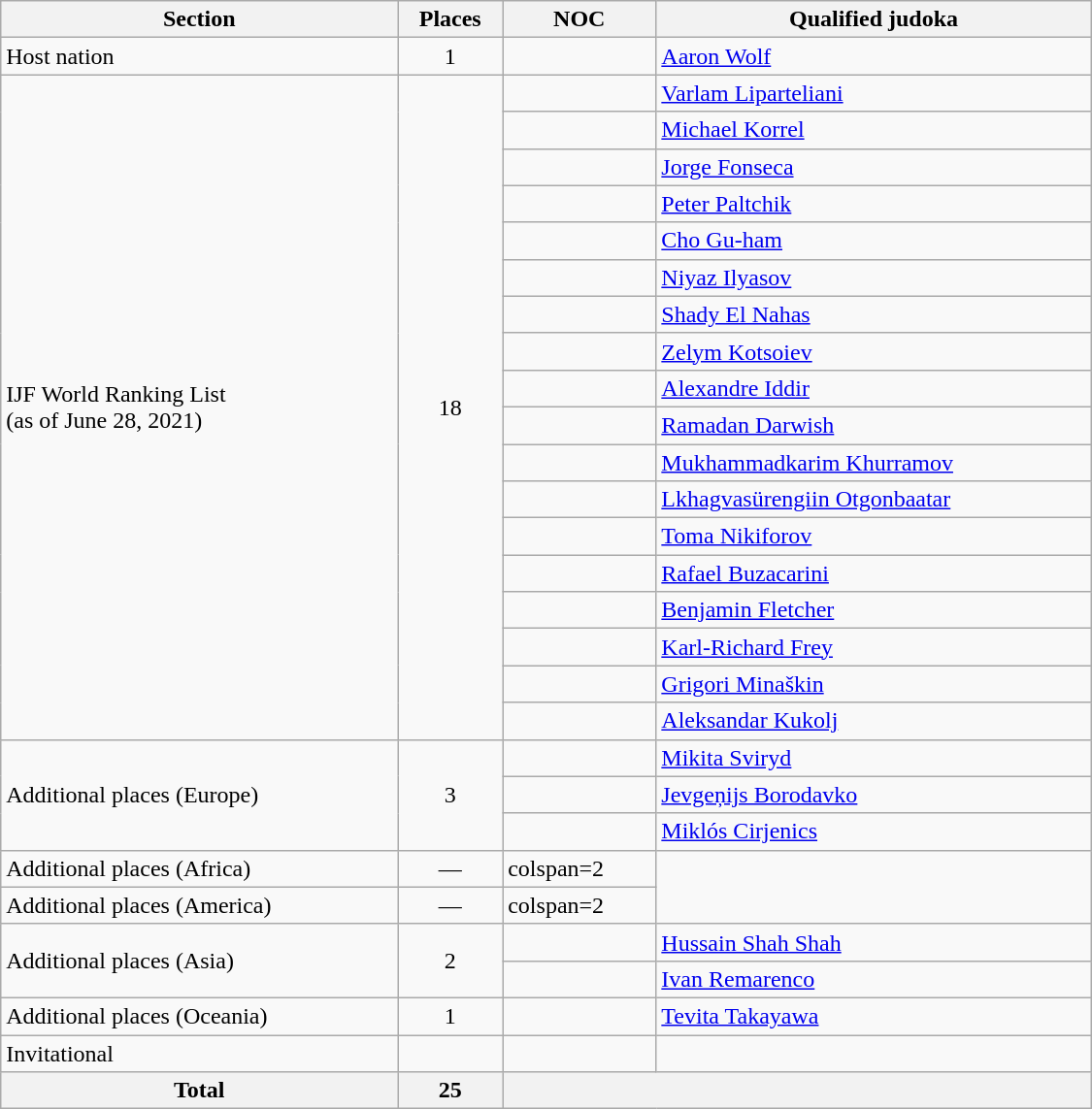<table class="wikitable"  width=750>
<tr>
<th>Section</th>
<th>Places</th>
<th>NOC</th>
<th>Qualified judoka</th>
</tr>
<tr>
<td>Host nation</td>
<td align=center>1</td>
<td></td>
<td><a href='#'>Aaron Wolf</a></td>
</tr>
<tr>
<td rowspan=18>IJF World Ranking List<br>(as of June 28, 2021)</td>
<td rowspan=18 align=center>18</td>
<td></td>
<td><a href='#'>Varlam Liparteliani</a></td>
</tr>
<tr>
<td></td>
<td><a href='#'>Michael Korrel</a></td>
</tr>
<tr>
<td></td>
<td><a href='#'>Jorge Fonseca</a></td>
</tr>
<tr>
<td></td>
<td><a href='#'>Peter Paltchik</a></td>
</tr>
<tr>
<td></td>
<td><a href='#'>Cho Gu-ham</a></td>
</tr>
<tr>
<td></td>
<td><a href='#'>Niyaz Ilyasov</a></td>
</tr>
<tr>
<td></td>
<td><a href='#'>Shady El Nahas</a></td>
</tr>
<tr>
<td></td>
<td><a href='#'>Zelym Kotsoiev</a></td>
</tr>
<tr>
<td></td>
<td><a href='#'>Alexandre Iddir</a></td>
</tr>
<tr>
<td></td>
<td><a href='#'>Ramadan Darwish</a></td>
</tr>
<tr>
<td></td>
<td><a href='#'>Mukhammadkarim Khurramov</a></td>
</tr>
<tr>
<td></td>
<td><a href='#'>Lkhagvasürengiin Otgonbaatar</a></td>
</tr>
<tr>
<td></td>
<td><a href='#'>Toma Nikiforov</a></td>
</tr>
<tr>
<td></td>
<td><a href='#'>Rafael Buzacarini</a></td>
</tr>
<tr>
<td></td>
<td><a href='#'>Benjamin Fletcher</a></td>
</tr>
<tr>
<td></td>
<td><a href='#'>Karl-Richard Frey</a></td>
</tr>
<tr>
<td></td>
<td><a href='#'>Grigori Minaškin</a></td>
</tr>
<tr>
<td></td>
<td><a href='#'>Aleksandar Kukolj</a></td>
</tr>
<tr>
<td rowspan=3>Additional places (Europe)</td>
<td rowspan=3 align=center>3</td>
<td></td>
<td><a href='#'>Mikita Sviryd</a></td>
</tr>
<tr>
<td></td>
<td><a href='#'>Jevgeņijs Borodavko</a></td>
</tr>
<tr>
<td></td>
<td><a href='#'>Miklós Cirjenics</a></td>
</tr>
<tr>
<td>Additional places (Africa)</td>
<td align=center>—</td>
<td>colspan=2 </td>
</tr>
<tr>
<td>Additional places (America)</td>
<td align=center>—</td>
<td>colspan=2 </td>
</tr>
<tr>
<td rowspan=2>Additional places (Asia)</td>
<td rowspan=2 align=center>2</td>
<td></td>
<td><a href='#'>Hussain Shah Shah</a></td>
</tr>
<tr>
<td></td>
<td><a href='#'>Ivan Remarenco</a></td>
</tr>
<tr>
<td rowspan=1>Additional places (Oceania)</td>
<td rowspan=1 align=center>1</td>
<td></td>
<td><a href='#'>Tevita Takayawa</a></td>
</tr>
<tr>
<td>Invitational</td>
<td align=center></td>
<td></td>
<td></td>
</tr>
<tr>
<th>Total</th>
<th>25</th>
<th colspan=2></th>
</tr>
</table>
